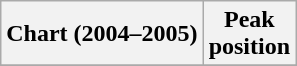<table class="wikitable plainrowheaders"  style="text-align:center">
<tr>
<th scope="col">Chart (2004–2005)</th>
<th scope="col">Peak<br>position</th>
</tr>
<tr>
</tr>
</table>
